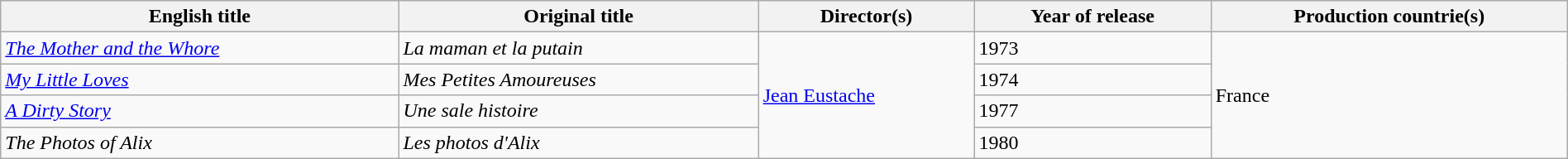<table class="sortable wikitable" style="width:100%; margin-bottom:4px" cellpadding="5">
<tr>
<th scope="col">English title</th>
<th scope="col">Original title</th>
<th scope="col">Director(s)</th>
<th scope="col">Year of release</th>
<th scope="col">Production countrie(s)</th>
</tr>
<tr>
<td><em><a href='#'>The Mother and the Whore</a></em></td>
<td><em>La maman et la putain</em></td>
<td rowspan="4"><a href='#'>Jean Eustache</a></td>
<td>1973</td>
<td rowspan="4">France</td>
</tr>
<tr>
<td><em><a href='#'>My Little Loves</a></em></td>
<td><em>Mes Petites Amoureuses</em></td>
<td>1974</td>
</tr>
<tr>
<td><em><a href='#'>A Dirty Story</a></em></td>
<td><em>Une sale histoire</em></td>
<td>1977</td>
</tr>
<tr>
<td><em>The Photos of Alix</em></td>
<td><em>Les photos d'Alix</em></td>
<td>1980</td>
</tr>
</table>
